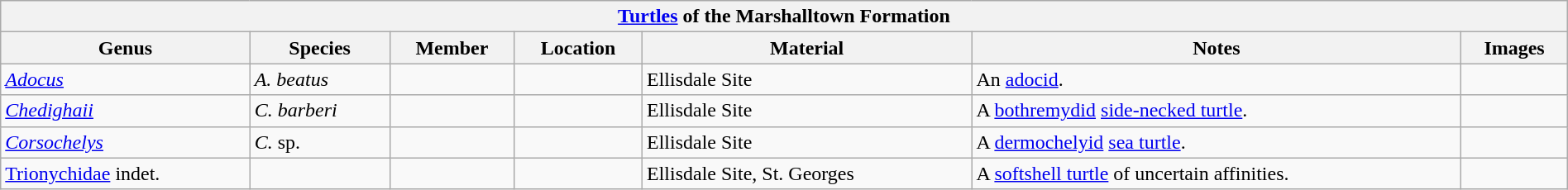<table class="wikitable" align="center" width="100%">
<tr>
<th colspan="8" align="center"><strong><a href='#'>Turtles</a> of the Marshalltown Formation</strong></th>
</tr>
<tr>
<th>Genus</th>
<th>Species</th>
<th>Member</th>
<th>Location</th>
<th>Material</th>
<th>Notes</th>
<th>Images</th>
</tr>
<tr>
<td><em><a href='#'>Adocus</a></em></td>
<td><em>A. beatus</em></td>
<td></td>
<td></td>
<td>Ellisdale Site</td>
<td>An <a href='#'>adocid</a>.</td>
<td></td>
</tr>
<tr>
<td><em><a href='#'>Chedighaii</a></em></td>
<td><em>C. barberi</em></td>
<td></td>
<td></td>
<td>Ellisdale Site</td>
<td>A <a href='#'>bothremydid</a> <a href='#'>side-necked turtle</a>.</td>
<td></td>
</tr>
<tr>
<td><em><a href='#'>Corsochelys</a></em></td>
<td><em>C.</em> sp.</td>
<td></td>
<td></td>
<td>Ellisdale Site</td>
<td>A <a href='#'>dermochelyid</a> <a href='#'>sea turtle</a>.</td>
<td></td>
</tr>
<tr>
<td><a href='#'>Trionychidae</a> indet.</td>
<td></td>
<td></td>
<td></td>
<td>Ellisdale Site, St. Georges</td>
<td>A <a href='#'>softshell turtle</a> of uncertain affinities.</td>
<td></td>
</tr>
</table>
